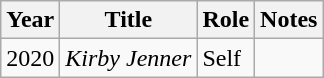<table class="wikitable sortable">
<tr>
<th>Year</th>
<th>Title</th>
<th>Role</th>
<th>Notes</th>
</tr>
<tr>
<td>2020</td>
<td><em>Kirby Jenner</em></td>
<td>Self</td>
<td></td>
</tr>
</table>
